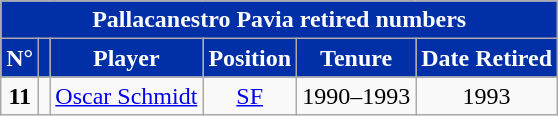<table class="wikitable" style="text-align:center">
<tr>
<td colspan="6" style="background:#002FA7; color:#FFFFFF;"><strong>Pallacanestro Pavia retired numbers</strong></td>
</tr>
<tr>
<th style="background:#002FA7; color:white;">N°</th>
<th style="background:#002FA7; color:white;"></th>
<th style="background:#002FA7; color:white;">Player</th>
<th style="background:#002FA7; color:white;">Position</th>
<th style="background:#002FA7; color:white;">Tenure</th>
<th style="background:#002FA7; color:white;">Date Retired</th>
</tr>
<tr>
<td><strong>11</strong></td>
<td></td>
<td><a href='#'>Oscar Schmidt</a></td>
<td><a href='#'>SF</a></td>
<td>1990–1993</td>
<td>1993</td>
</tr>
</table>
